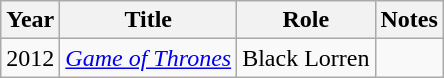<table class="wikitable sortable">
<tr>
<th>Year</th>
<th>Title</th>
<th>Role</th>
<th class="unsortable">Notes</th>
</tr>
<tr>
<td>2012</td>
<td><em><a href='#'>Game of Thrones</a></em></td>
<td>Black Lorren</td>
<td></td>
</tr>
</table>
